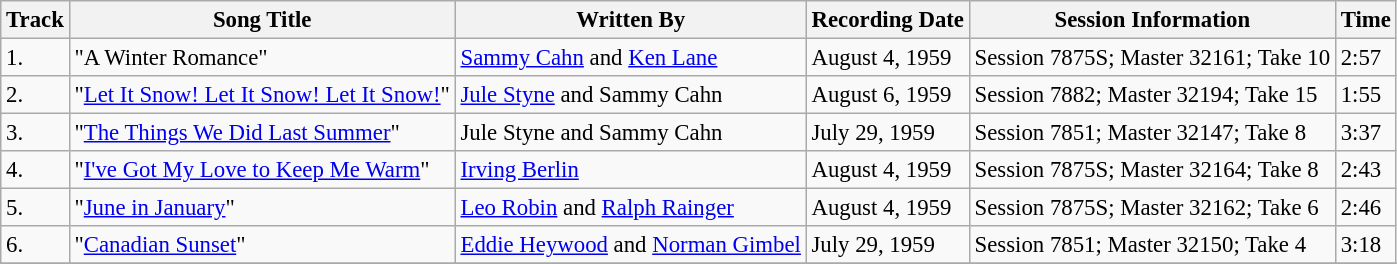<table class="wikitable" style="font-size:95%;">
<tr>
<th>Track</th>
<th>Song Title</th>
<th>Written By</th>
<th>Recording Date</th>
<th>Session Information</th>
<th>Time</th>
</tr>
<tr>
<td>1.</td>
<td>"A Winter Romance"</td>
<td><a href='#'>Sammy Cahn</a> and <a href='#'>Ken Lane</a></td>
<td>August 4, 1959</td>
<td>Session 7875S; Master 32161; Take 10</td>
<td>2:57</td>
</tr>
<tr>
<td>2.</td>
<td>"<a href='#'>Let It Snow! Let It Snow! Let It Snow!</a>"</td>
<td><a href='#'>Jule Styne</a> and Sammy Cahn</td>
<td>August 6, 1959</td>
<td>Session 7882; Master 32194; Take 15</td>
<td>1:55</td>
</tr>
<tr>
<td>3.</td>
<td>"<a href='#'>The Things We Did Last Summer</a>"</td>
<td>Jule Styne and Sammy Cahn</td>
<td>July 29, 1959</td>
<td>Session 7851; Master 32147; Take 8</td>
<td>3:37</td>
</tr>
<tr>
<td>4.</td>
<td>"<a href='#'>I've Got My Love to Keep Me Warm</a>"</td>
<td><a href='#'>Irving Berlin</a></td>
<td>August 4, 1959</td>
<td>Session 7875S; Master 32164; Take 8</td>
<td>2:43</td>
</tr>
<tr>
<td>5.</td>
<td>"<a href='#'>June in January</a>"</td>
<td><a href='#'>Leo Robin</a> and <a href='#'>Ralph Rainger</a></td>
<td>August 4, 1959</td>
<td>Session 7875S; Master 32162; Take 6</td>
<td>2:46</td>
</tr>
<tr>
<td>6.</td>
<td>"<a href='#'>Canadian Sunset</a>"</td>
<td><a href='#'>Eddie Heywood</a> and <a href='#'>Norman Gimbel</a></td>
<td>July 29, 1959</td>
<td>Session 7851; Master 32150; Take 4</td>
<td>3:18</td>
</tr>
<tr>
</tr>
</table>
